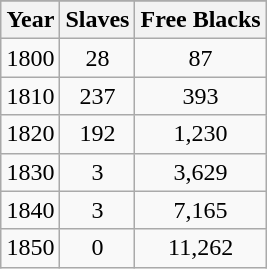<table class="wikitable floatright" style="text-align:center;" align="right">
<tr>
</tr>
<tr>
<th>Year</th>
<th>Slaves</th>
<th>Free Blacks</th>
</tr>
<tr>
<td>1800</td>
<td>28</td>
<td>87</td>
</tr>
<tr>
<td>1810</td>
<td>237</td>
<td>393</td>
</tr>
<tr>
<td>1820</td>
<td>192</td>
<td>1,230</td>
</tr>
<tr>
<td>1830</td>
<td>3</td>
<td>3,629</td>
</tr>
<tr>
<td>1840</td>
<td>3</td>
<td>7,165</td>
</tr>
<tr>
<td>1850</td>
<td>0</td>
<td>11,262</td>
</tr>
</table>
